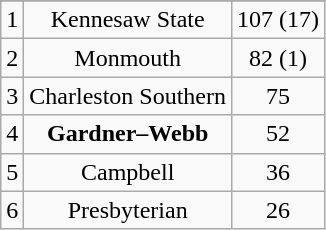<table class="wikitable">
<tr align="center">
</tr>
<tr align="center">
<td>1</td>
<td>Kennesaw State</td>
<td>107 (17)</td>
</tr>
<tr align="center">
<td>2</td>
<td>Monmouth</td>
<td>82 (1)</td>
</tr>
<tr align="center">
<td>3</td>
<td>Charleston Southern</td>
<td>75</td>
</tr>
<tr align="center">
<td>4</td>
<td><strong>Gardner–Webb</strong></td>
<td>52</td>
</tr>
<tr align="center">
<td>5</td>
<td>Campbell</td>
<td>36</td>
</tr>
<tr align="center">
<td>6</td>
<td>Presbyterian</td>
<td>26</td>
</tr>
</table>
